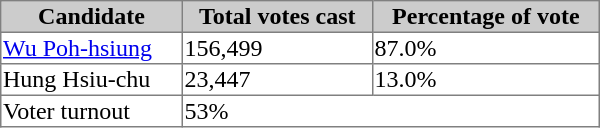<table border="1" style="margin:1em auto; border-collapse: collapse;"  width="400">
<tr ---- bgcolor="#cccccc">
<th>Candidate</th>
<th>Total votes cast</th>
<th>Percentage of vote</th>
</tr>
<tr ---->
<td><a href='#'>Wu Poh-hsiung</a></td>
<td>156,499</td>
<td>87.0%</td>
</tr>
<tr ---->
<td>Hung Hsiu-chu</td>
<td>23,447</td>
<td>13.0%</td>
</tr>
<tr ---->
<td>Voter turnout</td>
<td colspan="2">53%</td>
</tr>
</table>
